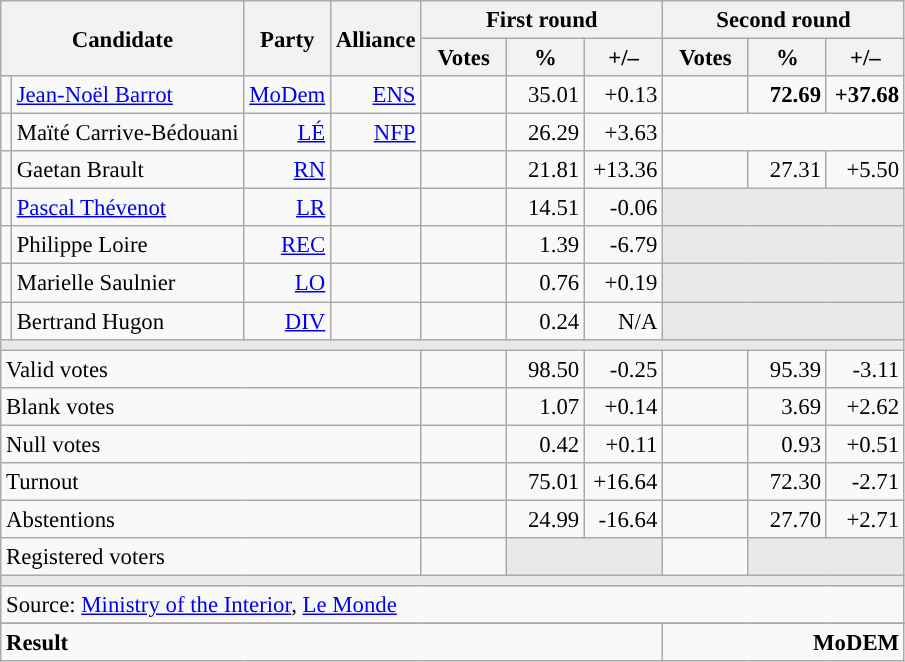<table class="wikitable" style="text-align:right;font-size:95%;">
<tr>
<th rowspan="2" colspan="2">Candidate</th>
<th rowspan="2">Party</th>
<th rowspan="2">Alliance</th>
<th colspan="3">First round</th>
<th colspan="3">Second round</th>
</tr>
<tr>
<th style="width:50px;">Votes</th>
<th style="width:45px;">%</th>
<th style="width:45px;">+/–</th>
<th style="width:50px;">Votes</th>
<th style="width:45px;">%</th>
<th style="width:45px;">+/–</th>
</tr>
<tr>
<td style="color:inherit;background:"></td>
<td style="text-align:left;"><a href='#'>Jean-Noël Barrot</a></td>
<td><a href='#'>MoDem</a></td>
<td><a href='#'>ENS</a></td>
<td></td>
<td>35.01</td>
<td>+0.13</td>
<td><strong></strong></td>
<td><strong>72.69</strong></td>
<td><strong>+37.68</strong></td>
</tr>
<tr>
<td style="color:inherit;background:"></td>
<td style="text-align:left;">Maïté Carrive-Bédouani</td>
<td><a href='#'>LÉ</a></td>
<td><a href='#'>NFP</a></td>
<td></td>
<td>26.29</td>
<td>+3.63</td>
<td colspan="3" style="background:#F8F9FA;"></td>
</tr>
<tr>
<td style="color:inherit;background:"></td>
<td style="text-align:left;">Gaetan Brault</td>
<td><a href='#'>RN</a></td>
<td></td>
<td></td>
<td>21.81</td>
<td>+13.36</td>
<td></td>
<td>27.31</td>
<td>+5.50</td>
</tr>
<tr>
<td style="color:inherit;background:"></td>
<td style="text-align:left;"><a href='#'>Pascal Thévenot</a></td>
<td><a href='#'>LR</a></td>
<td></td>
<td></td>
<td>14.51</td>
<td>-0.06</td>
<td colspan="3" style="background:#E9E9E9;"></td>
</tr>
<tr>
<td style="color:inherit;background:"></td>
<td style="text-align:left;">Philippe Loire</td>
<td><a href='#'>REC</a></td>
<td></td>
<td></td>
<td>1.39</td>
<td>-6.79</td>
<td colspan="3" style="background:#E9E9E9;"></td>
</tr>
<tr>
<td style="color:inherit;background:"></td>
<td style="text-align:left;">Marielle Saulnier</td>
<td><a href='#'>LO</a></td>
<td></td>
<td></td>
<td>0.76</td>
<td>+0.19</td>
<td colspan="3" style="background:#E9E9E9;"></td>
</tr>
<tr>
<td style="color:inherit;background:"></td>
<td style="text-align:left;">Bertrand Hugon</td>
<td><a href='#'>DIV</a></td>
<td></td>
<td></td>
<td>0.24</td>
<td>N/A</td>
<td colspan="3" style="background:#E9E9E9;"></td>
</tr>
<tr>
<td colspan="10" style="background:#E9E9E9;"></td>
</tr>
<tr>
<td colspan="4" style="text-align:left;">Valid votes</td>
<td></td>
<td>98.50</td>
<td>-0.25</td>
<td></td>
<td>95.39</td>
<td>-3.11</td>
</tr>
<tr>
<td colspan="4" style="text-align:left;">Blank votes</td>
<td></td>
<td>1.07</td>
<td>+0.14</td>
<td></td>
<td>3.69</td>
<td>+2.62</td>
</tr>
<tr>
<td colspan="4" style="text-align:left;">Null votes</td>
<td></td>
<td>0.42</td>
<td>+0.11</td>
<td></td>
<td>0.93</td>
<td>+0.51</td>
</tr>
<tr>
<td colspan="4" style="text-align:left;">Turnout</td>
<td></td>
<td>75.01</td>
<td>+16.64</td>
<td></td>
<td>72.30</td>
<td>-2.71</td>
</tr>
<tr>
<td colspan="4" style="text-align:left;">Abstentions</td>
<td></td>
<td>24.99</td>
<td>-16.64</td>
<td></td>
<td>27.70</td>
<td>+2.71</td>
</tr>
<tr>
<td colspan="4" style="text-align:left;">Registered voters</td>
<td></td>
<td colspan="2" style="background:#E9E9E9;"></td>
<td></td>
<td colspan="2" style="background:#E9E9E9;"></td>
</tr>
<tr>
<td colspan="10" style="background:#E9E9E9;"></td>
</tr>
<tr>
<td colspan="10" style="text-align:left;">Source: <a href='#'>Ministry of the Interior</a>, <a href='#'>Le Monde</a></td>
</tr>
<tr>
</tr>
<tr style="font-weight:bold">
<td colspan="7" style="text-align:left;">Result</td>
<td colspan="7" style="background-color:">MoDEM</td>
</tr>
</table>
